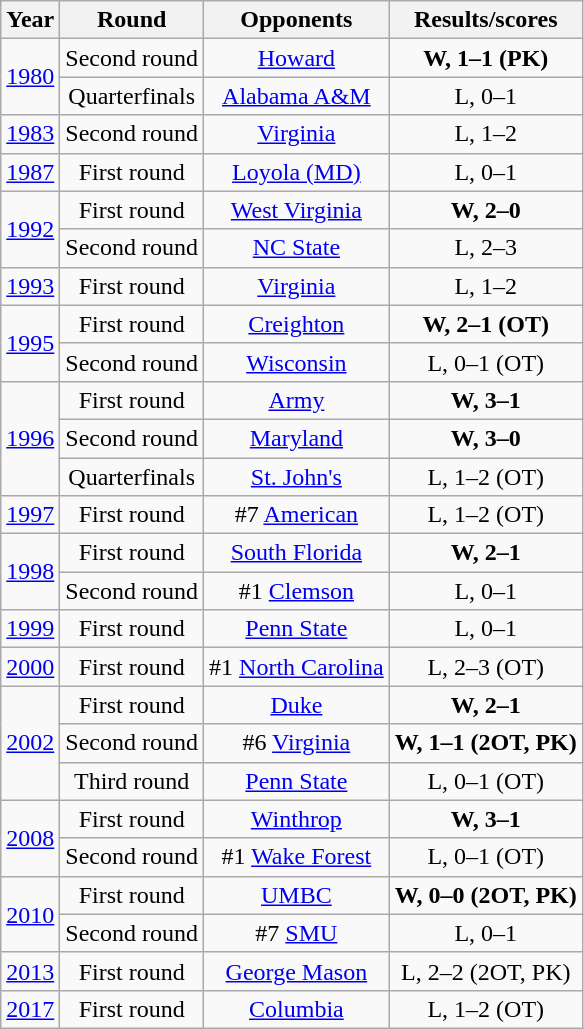<table class="wikitable">
<tr>
<th>Year</th>
<th>Round</th>
<th>Opponents</th>
<th>Results/scores</th>
</tr>
<tr style="text-align:center;">
<td rowspan=2><a href='#'>1980</a></td>
<td>Second round</td>
<td><a href='#'>Howard</a></td>
<td><strong>W, 1–1 (PK)</strong></td>
</tr>
<tr style="text-align:center;">
<td>Quarterfinals</td>
<td><a href='#'>Alabama A&M</a></td>
<td>L, 0–1</td>
</tr>
<tr style="text-align:center;">
<td><a href='#'>1983</a></td>
<td>Second round</td>
<td><a href='#'>Virginia</a></td>
<td>L, 1–2</td>
</tr>
<tr style="text-align:center;">
<td><a href='#'>1987</a></td>
<td>First round</td>
<td><a href='#'>Loyola (MD)</a></td>
<td>L, 0–1</td>
</tr>
<tr style="text-align:center;">
<td rowspan=2><a href='#'>1992</a></td>
<td>First round</td>
<td><a href='#'>West Virginia</a></td>
<td><strong>W, 2–0</strong></td>
</tr>
<tr style="text-align:center;">
<td>Second round</td>
<td><a href='#'>NC State</a></td>
<td>L, 2–3</td>
</tr>
<tr style="text-align:center;">
<td><a href='#'>1993</a></td>
<td>First round</td>
<td><a href='#'>Virginia</a></td>
<td>L, 1–2</td>
</tr>
<tr style="text-align:center;">
<td rowspan=2><a href='#'>1995</a></td>
<td>First round</td>
<td><a href='#'>Creighton</a></td>
<td><strong>W, 2–1 (OT)</strong></td>
</tr>
<tr style="text-align:center;">
<td>Second round</td>
<td><a href='#'>Wisconsin</a></td>
<td>L, 0–1 (OT)</td>
</tr>
<tr style="text-align:center;">
<td rowspan=3><a href='#'>1996</a></td>
<td>First round</td>
<td><a href='#'>Army</a></td>
<td><strong>W, 3–1</strong></td>
</tr>
<tr style="text-align:center;">
<td>Second round</td>
<td><a href='#'>Maryland</a></td>
<td><strong>W, 3–0</strong></td>
</tr>
<tr style="text-align:center;">
<td>Quarterfinals</td>
<td><a href='#'>St. John's</a></td>
<td>L, 1–2 (OT)</td>
</tr>
<tr style="text-align:center;">
<td><a href='#'>1997</a></td>
<td>First round</td>
<td>#7 <a href='#'>American</a></td>
<td>L, 1–2 (OT)</td>
</tr>
<tr style="text-align:center;">
<td rowspan=2><a href='#'>1998</a></td>
<td>First round</td>
<td><a href='#'>South Florida</a></td>
<td><strong>W, 2–1</strong></td>
</tr>
<tr style="text-align:center;">
<td>Second round</td>
<td>#1 <a href='#'>Clemson</a></td>
<td>L, 0–1</td>
</tr>
<tr style="text-align:center;">
<td><a href='#'>1999</a></td>
<td>First round</td>
<td><a href='#'>Penn State</a></td>
<td>L, 0–1</td>
</tr>
<tr style="text-align:center;">
<td><a href='#'>2000</a></td>
<td>First round</td>
<td>#1 <a href='#'>North Carolina</a></td>
<td>L, 2–3 (OT)</td>
</tr>
<tr style="text-align:center;">
<td rowspan=3><a href='#'>2002</a></td>
<td>First round</td>
<td><a href='#'>Duke</a></td>
<td><strong>W, 2–1</strong></td>
</tr>
<tr style="text-align:center;">
<td>Second round</td>
<td>#6 <a href='#'>Virginia</a></td>
<td><strong>W, 1–1 (2OT, PK)</strong></td>
</tr>
<tr style="text-align:center;">
<td>Third round</td>
<td><a href='#'>Penn State</a></td>
<td>L, 0–1 (OT)</td>
</tr>
<tr style="text-align:center;">
<td rowspan=2><a href='#'>2008</a></td>
<td>First round</td>
<td><a href='#'>Winthrop</a></td>
<td><strong>W, 3–1</strong></td>
</tr>
<tr style="text-align:center;">
<td>Second round</td>
<td>#1 <a href='#'>Wake Forest</a></td>
<td>L, 0–1 (OT)</td>
</tr>
<tr style="text-align:center;">
<td rowspan=2><a href='#'>2010</a></td>
<td>First round</td>
<td><a href='#'>UMBC</a></td>
<td><strong>W, 0–0 (2OT, PK)</strong></td>
</tr>
<tr style="text-align:center;">
<td>Second round</td>
<td>#7 <a href='#'>SMU</a></td>
<td>L, 0–1</td>
</tr>
<tr style="text-align:center;">
<td><a href='#'>2013</a></td>
<td>First round</td>
<td><a href='#'>George Mason</a></td>
<td>L, 2–2 (2OT, PK)</td>
</tr>
<tr style="text-align:center;">
<td><a href='#'>2017</a></td>
<td>First round</td>
<td><a href='#'>Columbia</a></td>
<td>L, 1–2 (OT)</td>
</tr>
</table>
